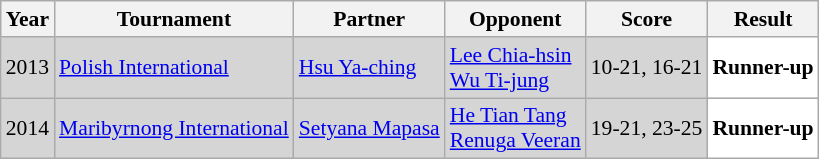<table class="sortable wikitable" style="font-size: 90%;">
<tr>
<th>Year</th>
<th>Tournament</th>
<th>Partner</th>
<th>Opponent</th>
<th>Score</th>
<th>Result</th>
</tr>
<tr style="background:#D5D5D5">
<td align="center">2013</td>
<td align="left"><a href='#'>Polish International</a></td>
<td align="left"> <a href='#'>Hsu Ya-ching</a></td>
<td align="left"> <a href='#'>Lee Chia-hsin</a> <br>  <a href='#'>Wu Ti-jung</a></td>
<td align="left">10-21, 16-21</td>
<td style="text-align:left; background:white"> <strong>Runner-up</strong></td>
</tr>
<tr style="background:#D5D5D5">
<td align="center">2014</td>
<td align="left"><a href='#'>Maribyrnong International</a></td>
<td align="left"> <a href='#'>Setyana Mapasa</a></td>
<td align="left"> <a href='#'>He Tian Tang</a> <br>  <a href='#'>Renuga Veeran</a></td>
<td align="left">19-21, 23-25</td>
<td style="text-align:left; background:white"> <strong>Runner-up</strong></td>
</tr>
</table>
